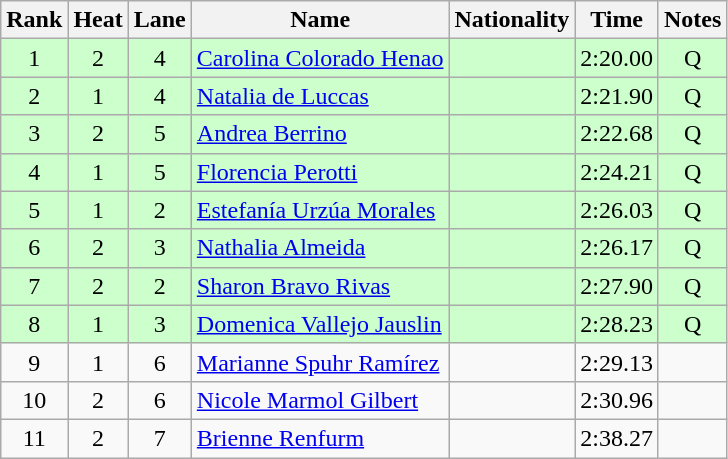<table class="wikitable sortable" style="text-align:center">
<tr>
<th>Rank</th>
<th>Heat</th>
<th>Lane</th>
<th>Name</th>
<th>Nationality</th>
<th>Time</th>
<th>Notes</th>
</tr>
<tr bgcolor=ccffcc>
<td>1</td>
<td>2</td>
<td>4</td>
<td align=left><a href='#'>Carolina Colorado Henao</a></td>
<td align=left></td>
<td>2:20.00</td>
<td>Q</td>
</tr>
<tr bgcolor=ccffcc>
<td>2</td>
<td>1</td>
<td>4</td>
<td align=left><a href='#'>Natalia de Luccas</a></td>
<td align=left></td>
<td>2:21.90</td>
<td>Q</td>
</tr>
<tr bgcolor=ccffcc>
<td>3</td>
<td>2</td>
<td>5</td>
<td align=left><a href='#'>Andrea Berrino</a></td>
<td align=left></td>
<td>2:22.68</td>
<td>Q</td>
</tr>
<tr bgcolor=ccffcc>
<td>4</td>
<td>1</td>
<td>5</td>
<td align=left><a href='#'>Florencia Perotti</a></td>
<td align=left></td>
<td>2:24.21</td>
<td>Q</td>
</tr>
<tr bgcolor=ccffcc>
<td>5</td>
<td>1</td>
<td>2</td>
<td align=left><a href='#'>Estefanía Urzúa Morales</a></td>
<td align=left></td>
<td>2:26.03</td>
<td>Q</td>
</tr>
<tr bgcolor=ccffcc>
<td>6</td>
<td>2</td>
<td>3</td>
<td align=left><a href='#'>Nathalia Almeida</a></td>
<td align=left></td>
<td>2:26.17</td>
<td>Q</td>
</tr>
<tr bgcolor=ccffcc>
<td>7</td>
<td>2</td>
<td>2</td>
<td align=left><a href='#'>Sharon Bravo Rivas</a></td>
<td align=left></td>
<td>2:27.90</td>
<td>Q</td>
</tr>
<tr bgcolor=ccffcc>
<td>8</td>
<td>1</td>
<td>3</td>
<td align=left><a href='#'>Domenica Vallejo Jauslin</a></td>
<td align=left></td>
<td>2:28.23</td>
<td>Q</td>
</tr>
<tr>
<td>9</td>
<td>1</td>
<td>6</td>
<td align=left><a href='#'>Marianne Spuhr Ramírez</a></td>
<td align=left></td>
<td>2:29.13</td>
<td></td>
</tr>
<tr>
<td>10</td>
<td>2</td>
<td>6</td>
<td align=left><a href='#'>Nicole Marmol Gilbert</a></td>
<td align=left></td>
<td>2:30.96</td>
<td></td>
</tr>
<tr>
<td>11</td>
<td>2</td>
<td>7</td>
<td align=left><a href='#'>Brienne Renfurm</a></td>
<td align=left></td>
<td>2:38.27</td>
<td></td>
</tr>
</table>
